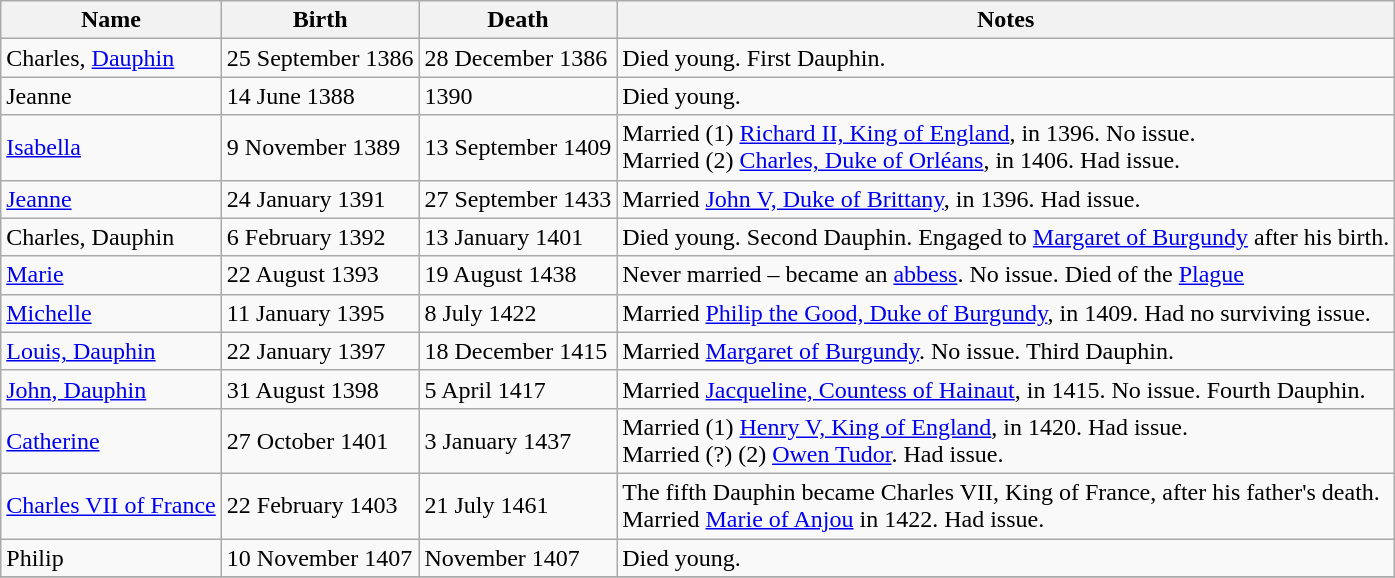<table class="sortable wikitable">
<tr>
<th>Name</th>
<th>Birth</th>
<th>Death</th>
<th>Notes</th>
</tr>
<tr>
<td>Charles, <a href='#'>Dauphin</a></td>
<td>25 September 1386</td>
<td>28 December 1386</td>
<td>Died young. First Dauphin.</td>
</tr>
<tr>
<td>Jeanne</td>
<td>14 June 1388</td>
<td>1390</td>
<td>Died young.</td>
</tr>
<tr>
<td><a href='#'>Isabella</a></td>
<td>9 November 1389</td>
<td>13 September 1409</td>
<td>Married (1) <a href='#'>Richard II, King of England</a>, in 1396. No issue.<br>Married (2) <a href='#'>Charles, Duke of Orléans</a>, in 1406. Had issue.</td>
</tr>
<tr>
<td><a href='#'>Jeanne</a></td>
<td>24 January 1391</td>
<td>27 September 1433</td>
<td>Married <a href='#'>John V, Duke of Brittany</a>, in 1396. Had issue.</td>
</tr>
<tr>
<td>Charles, Dauphin</td>
<td>6 February 1392</td>
<td>13 January 1401</td>
<td>Died young. Second Dauphin. Engaged to <a href='#'>Margaret of Burgundy</a> after his birth.</td>
</tr>
<tr>
<td><a href='#'>Marie</a></td>
<td>22 August 1393</td>
<td>19 August 1438</td>
<td>Never married – became an <a href='#'>abbess</a>. No issue. Died of the <a href='#'>Plague</a></td>
</tr>
<tr>
<td><a href='#'>Michelle</a></td>
<td>11 January 1395</td>
<td>8 July 1422</td>
<td>Married <a href='#'>Philip the Good, Duke of Burgundy</a>, in 1409. Had no surviving issue.</td>
</tr>
<tr>
<td><a href='#'>Louis, Dauphin</a></td>
<td>22 January 1397</td>
<td>18 December 1415</td>
<td>Married <a href='#'>Margaret of Burgundy</a>. No issue. Third Dauphin.</td>
</tr>
<tr>
<td><a href='#'>John, Dauphin</a></td>
<td>31 August 1398</td>
<td>5 April 1417</td>
<td>Married <a href='#'>Jacqueline, Countess of Hainaut</a>, in 1415. No issue. Fourth Dauphin.</td>
</tr>
<tr>
<td><a href='#'>Catherine</a></td>
<td>27 October 1401</td>
<td>3 January 1437</td>
<td>Married (1) <a href='#'>Henry V, King of England</a>, in 1420. Had issue. <br> Married (?) (2) <a href='#'>Owen Tudor</a>. Had issue.</td>
</tr>
<tr>
<td><a href='#'>Charles VII of France</a></td>
<td>22 February 1403</td>
<td>21 July 1461</td>
<td>The fifth Dauphin became Charles VII, King of France, after his father's death. <br> Married <a href='#'>Marie of Anjou</a> in 1422. Had issue.</td>
</tr>
<tr>
<td>Philip</td>
<td>10 November 1407</td>
<td>November 1407</td>
<td>Died young.</td>
</tr>
<tr>
</tr>
</table>
